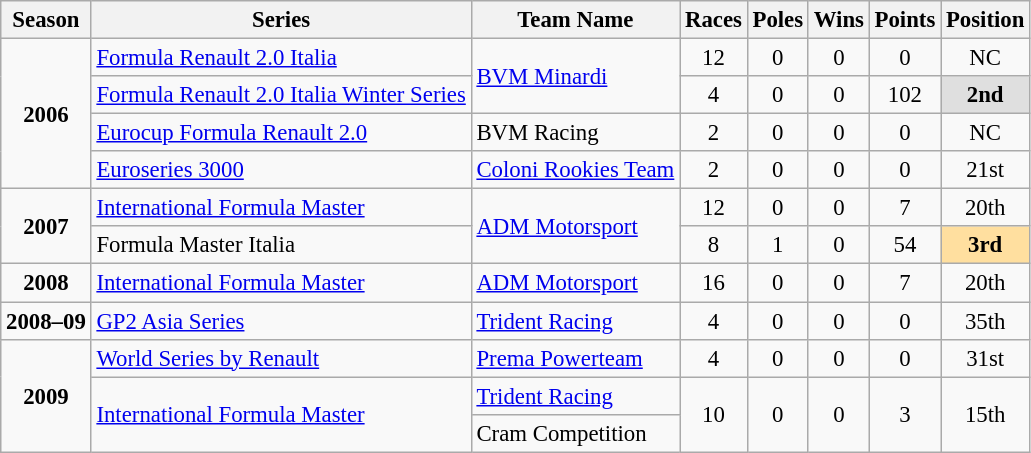<table class="wikitable" style="font-size: 95%;">
<tr>
<th>Season</th>
<th>Series</th>
<th>Team Name</th>
<th>Races</th>
<th>Poles</th>
<th>Wins</th>
<th>Points</th>
<th>Position</th>
</tr>
<tr>
<td align="center" rowspan=4><strong>2006</strong></td>
<td><a href='#'>Formula Renault 2.0 Italia</a></td>
<td rowspan=2><a href='#'>BVM Minardi</a></td>
<td align="center">12</td>
<td align="center">0</td>
<td align="center">0</td>
<td align="center">0</td>
<td align="center">NC</td>
</tr>
<tr>
<td><a href='#'>Formula Renault 2.0 Italia Winter Series</a></td>
<td align="center">4</td>
<td align="center">0</td>
<td align="center">0</td>
<td align="center">102</td>
<td align="center" style="background:#DFDFDF;"><strong>2nd</strong></td>
</tr>
<tr>
<td><a href='#'>Eurocup Formula Renault 2.0</a></td>
<td>BVM Racing</td>
<td align="center">2</td>
<td align="center">0</td>
<td align="center">0</td>
<td align="center">0</td>
<td align="center">NC</td>
</tr>
<tr>
<td><a href='#'>Euroseries 3000</a></td>
<td><a href='#'>Coloni Rookies Team</a></td>
<td align="center">2</td>
<td align="center">0</td>
<td align="center">0</td>
<td align="center">0</td>
<td align="center">21st</td>
</tr>
<tr>
<td align="center" rowspan=2><strong>2007</strong></td>
<td><a href='#'>International Formula Master</a></td>
<td rowspan=2><a href='#'>ADM Motorsport</a></td>
<td align="center">12</td>
<td align="center">0</td>
<td align="center">0</td>
<td align="center">7</td>
<td align="center">20th</td>
</tr>
<tr>
<td>Formula Master Italia</td>
<td align="center">8</td>
<td align="center">1</td>
<td align="center">0</td>
<td align="center">54</td>
<td align="center" style="background:#FFDF9F;"><strong>3rd</strong></td>
</tr>
<tr>
<td align="center"><strong>2008</strong></td>
<td><a href='#'>International Formula Master</a></td>
<td><a href='#'>ADM Motorsport</a></td>
<td align="center">16</td>
<td align="center">0</td>
<td align="center">0</td>
<td align="center">7</td>
<td align="center">20th</td>
</tr>
<tr>
<td align="center"><strong>2008–09</strong></td>
<td><a href='#'>GP2 Asia Series</a></td>
<td><a href='#'>Trident Racing</a></td>
<td align="center">4</td>
<td align="center">0</td>
<td align="center">0</td>
<td align="center">0</td>
<td align="center">35th</td>
</tr>
<tr>
<td align="center" rowspan=3><strong>2009</strong></td>
<td><a href='#'>World Series by Renault</a></td>
<td><a href='#'>Prema Powerteam</a></td>
<td align="center">4</td>
<td align="center">0</td>
<td align="center">0</td>
<td align="center">0</td>
<td align="center">31st</td>
</tr>
<tr>
<td rowspan=2><a href='#'>International Formula Master</a></td>
<td><a href='#'>Trident Racing</a></td>
<td align="center" rowspan=2>10</td>
<td align="center" rowspan=2>0</td>
<td align="center" rowspan=2>0</td>
<td align="center" rowspan=2>3</td>
<td align="center" rowspan=2>15th</td>
</tr>
<tr>
<td>Cram Competition</td>
</tr>
</table>
